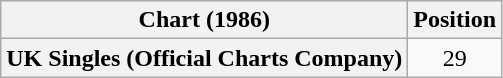<table class="wikitable plainrowheaders" style="text-align:center;">
<tr>
<th>Chart (1986)</th>
<th>Position</th>
</tr>
<tr>
<th scope="row">UK Singles (Official Charts Company)</th>
<td align="center">29</td>
</tr>
</table>
